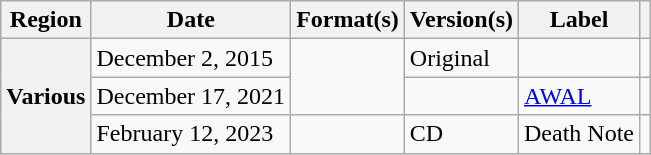<table class="wikitable plainrowheaders">
<tr>
<th scope="col">Region</th>
<th scope="col">Date</th>
<th scope="col">Format(s)</th>
<th scope="col">Version(s)</th>
<th scope="col">Label</th>
<th scope="col"></th>
</tr>
<tr>
<th scope="row" rowspan="3">Various</th>
<td>December 2, 2015</td>
<td rowspan="2"></td>
<td>Original</td>
<td rowspan="1"></td>
<td style="text-align:center;"></td>
</tr>
<tr>
<td>December 17, 2021</td>
<td></td>
<td rowspan="1"><a href='#'>AWAL</a></td>
<td style="text-align:center;"></td>
</tr>
<tr>
<td>February 12, 2023</td>
<td></td>
<td rowspan="1">CD</td>
<td>Death Note</td>
<td style="text-align:center;"></td>
</tr>
</table>
